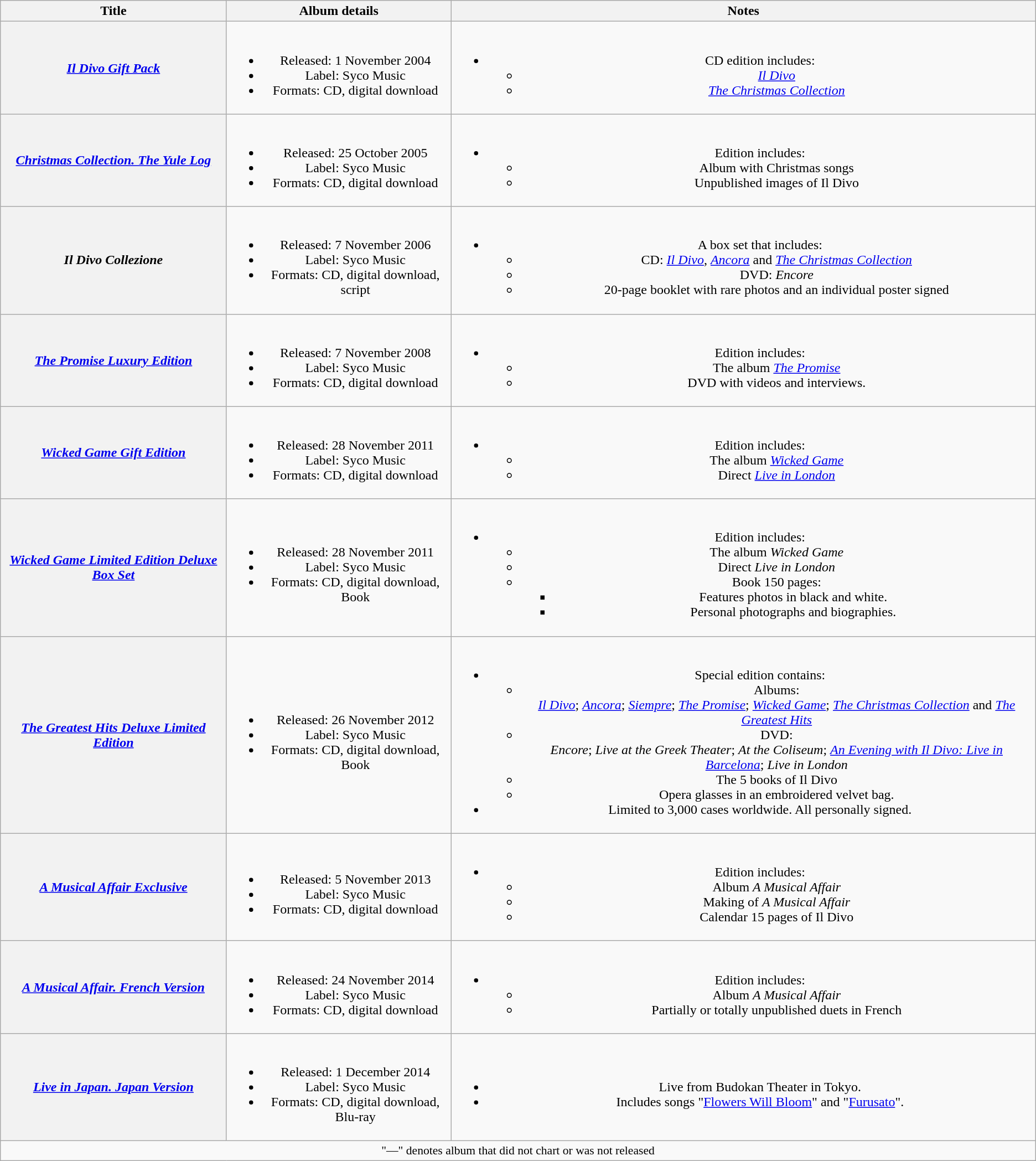<table class="wikitable plainrowheaders" style=text-align:center;>
<tr>
<th>Title</th>
<th>Album details</th>
<th>Notes</th>
</tr>
<tr>
<th scope="row"><em><a href='#'>Il Divo Gift Pack</a></em></th>
<td><br><ul><li>Released: 1 November 2004</li><li>Label: Syco Music</li><li>Formats: CD, digital download</li></ul></td>
<td><br><ul><li>CD edition includes:<ul><li><em><a href='#'>Il Divo</a></em></li><li><em><a href='#'>The Christmas Collection</a></em> </li></ul></li></ul></td>
</tr>
<tr>
<th scope="row"><em><a href='#'>Christmas Collection. The Yule Log</a></em></th>
<td><br><ul><li>Released: 25 October 2005</li><li>Label: Syco Music</li><li>Formats: CD, digital download</li></ul></td>
<td><br><ul><li>Edition includes:<ul><li>Album with Christmas songs</li><li>Unpublished images of Il Divo</li></ul></li></ul></td>
</tr>
<tr>
<th scope="row"><em>Il Divo Collezione</em></th>
<td><br><ul><li>Released: 7 November 2006</li><li>Label: Syco Music</li><li>Formats: CD, digital download, script</li></ul></td>
<td><br><ul><li>A box set that includes:<ul><li>CD: <em><a href='#'>Il Divo</a></em>, <em><a href='#'>Ancora</a></em> and <em><a href='#'>The Christmas Collection</a></em></li><li>DVD: <em>Encore</em></li><li>20-page booklet with rare photos and an individual poster signed</li></ul></li></ul></td>
</tr>
<tr>
<th scope="row"><em><a href='#'>The Promise Luxury Edition</a></em></th>
<td><br><ul><li>Released: 7 November 2008</li><li>Label: Syco Music</li><li>Formats: CD, digital download</li></ul></td>
<td><br><ul><li>Edition includes:<ul><li>The album <em> <a href='#'>The Promise</a> </em></li><li>DVD with videos and interviews.</li></ul></li></ul></td>
</tr>
<tr>
<th scope="row"><em><a href='#'>Wicked Game Gift Edition</a></em></th>
<td><br><ul><li>Released: 28 November 2011</li><li>Label: Syco Music</li><li>Formats: CD, digital download</li></ul></td>
<td><br><ul><li>Edition includes:<ul><li>The album <em><a href='#'>Wicked Game</a></em></li><li>Direct <em><a href='#'>Live in London</a></em></li></ul></li></ul></td>
</tr>
<tr>
<th scope="row"><em><a href='#'>Wicked Game Limited Edition Deluxe Box Set</a></em></th>
<td><br><ul><li>Released: 28 November 2011</li><li>Label: Syco Music</li><li>Formats: CD, digital download, Book</li></ul></td>
<td><br><ul><li>Edition includes:<ul><li>The album <em>Wicked Game</em></li><li>Direct <em>Live in London</em></li><li>Book 150 pages:<ul><li>Features photos in black and white.</li><li>Personal photographs and biographies.</li></ul></li></ul></li></ul></td>
</tr>
<tr>
<th scope="row"><em><a href='#'>The Greatest Hits Deluxe Limited Edition</a></em></th>
<td><br><ul><li>Released: 26 November 2012</li><li>Label: Syco Music</li><li>Formats: CD, digital download, Book</li></ul></td>
<td><br><ul><li>Special edition contains:<ul><li>Albums: <br> <em><a href='#'>Il Divo</a></em>; <em><a href='#'>Ancora</a></em>; <em><a href='#'>Siempre</a></em>; <em><a href='#'>The Promise</a></em>; <em><a href='#'>Wicked Game</a></em>; <em><a href='#'>The Christmas Collection</a></em> and <em><a href='#'>The Greatest Hits</a></em></li><li>DVD: <br> <em>Encore</em>; <em>Live at the Greek Theater</em>; <em>At the Coliseum</em>; <em><a href='#'>An Evening with Il Divo: Live in Barcelona</a></em>; <em>Live in London</em></li><li>The 5 books of Il Divo</li><li>Opera glasses in an embroidered velvet bag.</li></ul></li><li>Limited to 3,000 cases worldwide. All personally signed.</li></ul></td>
</tr>
<tr>
<th scope="row"><em><a href='#'>A Musical Affair Exclusive</a></em></th>
<td><br><ul><li>Released: 5 November 2013</li><li>Label: Syco Music</li><li>Formats: CD, digital download</li></ul></td>
<td><br><ul><li>Edition includes:<ul><li>Album <em>A Musical Affair</em></li><li>Making of <em>A Musical Affair</em></li><li>Calendar 15 pages of Il Divo</li></ul></li></ul></td>
</tr>
<tr>
<th scope="row"><em><a href='#'>A Musical Affair. French Version</a></em></th>
<td><br><ul><li>Released: 24 November 2014</li><li>Label: Syco Music</li><li>Formats: CD, digital download</li></ul></td>
<td><br><ul><li>Edition includes:<ul><li>Album <em>A Musical Affair</em></li><li>Partially or totally unpublished duets in French</li></ul></li></ul></td>
</tr>
<tr>
<th scope="row"><em><a href='#'>Live in Japan. Japan Version</a></em></th>
<td><br><ul><li>Released: 1 December 2014</li><li>Label: Syco Music</li><li>Formats: CD, digital download, Blu-ray</li></ul></td>
<td><br><ul><li>Live from Budokan Theater in Tokyo.</li><li>Includes songs "<a href='#'>Flowers Will Bloom</a>" and "<a href='#'>Furusato</a>".</li></ul></td>
</tr>
<tr>
<td align="center" colspan="14" style="font-size:90%">"—" denotes album that did not chart or was not released</td>
</tr>
</table>
